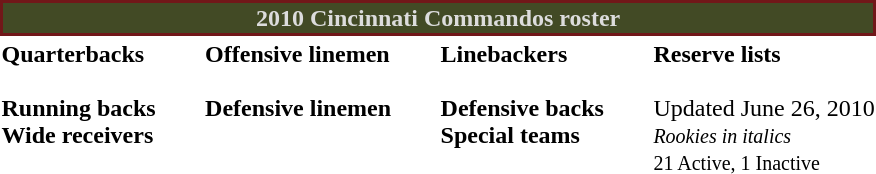<table class="toccolours" style="text-align: left;">
<tr>
<th colspan="7" style="background:#424a25; border:2px solid #711719; color:#DCDCDC; text-align:center;"><strong>2010 Cincinnati Commandos roster</strong></th>
</tr>
<tr>
<td valign="top"><strong>Quarterbacks</strong><br><br><strong>Running backs</strong>

<br><strong>Wide receivers</strong> 


</td>
<td width="25"> </td>
<td valign="top"><strong>Offensive linemen</strong><br>


<br><strong>Defensive linemen</strong> 



</td>
<td width="25"> </td>
<td valign="top"><strong>Linebackers</strong><br>
<br><strong>Defensive backs</strong>



<br><strong>Special teams</strong>
</td>
<td width="25"> </td>
<td valign="top"><strong>Reserve lists</strong><br><br>Updated June 26, 2010<br><small><em>Rookies in italics</em><br>
21 Active, 1 Inactive</small></td>
</tr>
</table>
